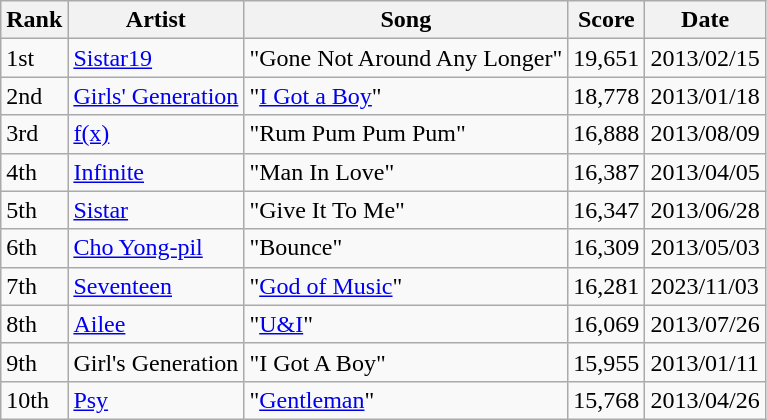<table class="wikitable">
<tr>
<th>Rank</th>
<th>Artist</th>
<th>Song</th>
<th>Score</th>
<th>Date</th>
</tr>
<tr>
<td>1st</td>
<td><a href='#'>Sistar19</a></td>
<td>"Gone Not Around Any Longer"</td>
<td>19,651</td>
<td>2013/02/15</td>
</tr>
<tr>
<td>2nd</td>
<td><a href='#'>Girls' Generation</a></td>
<td>"<a href='#'>I Got a Boy</a>"</td>
<td>18,778</td>
<td>2013/01/18</td>
</tr>
<tr>
<td>3rd</td>
<td><a href='#'>f(x)</a></td>
<td>"Rum Pum Pum Pum"</td>
<td>16,888</td>
<td>2013/08/09</td>
</tr>
<tr>
<td>4th</td>
<td><a href='#'>Infinite</a></td>
<td>"Man In Love"</td>
<td>16,387</td>
<td>2013/04/05</td>
</tr>
<tr>
<td>5th</td>
<td><a href='#'>Sistar</a></td>
<td>"Give It To Me"</td>
<td>16,347</td>
<td>2013/06/28</td>
</tr>
<tr>
<td>6th</td>
<td><a href='#'>Cho Yong-pil</a></td>
<td>"Bounce"</td>
<td>16,309</td>
<td>2013/05/03</td>
</tr>
<tr>
<td>7th</td>
<td><a href='#'>Seventeen</a></td>
<td>"<a href='#'>God of Music</a>"</td>
<td>16,281</td>
<td>2023/11/03</td>
</tr>
<tr>
<td>8th</td>
<td><a href='#'>Ailee</a></td>
<td>"<a href='#'>U&I</a>"</td>
<td>16,069</td>
<td>2013/07/26</td>
</tr>
<tr>
<td>9th</td>
<td>Girl's Generation</td>
<td>"I Got A Boy"</td>
<td>15,955</td>
<td>2013/01/11</td>
</tr>
<tr>
<td>10th</td>
<td><a href='#'>Psy</a></td>
<td>"<a href='#'>Gentleman</a>"</td>
<td>15,768</td>
<td>2013/04/26</td>
</tr>
</table>
